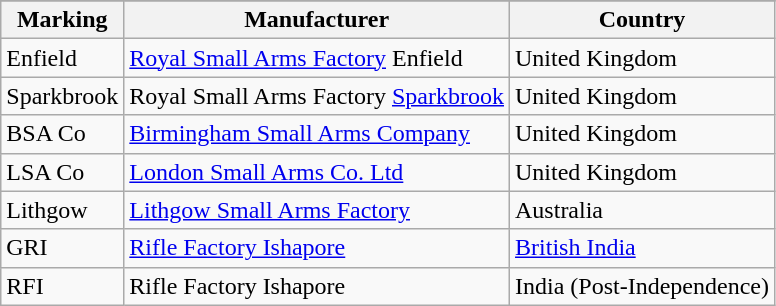<table class="wikitable">
<tr>
</tr>
<tr>
<th>Marking</th>
<th>Manufacturer</th>
<th>Country</th>
</tr>
<tr>
<td>Enfield</td>
<td><a href='#'>Royal Small Arms Factory</a> Enfield</td>
<td>United Kingdom</td>
</tr>
<tr>
<td>Sparkbrook</td>
<td>Royal Small Arms Factory <a href='#'>Sparkbrook</a></td>
<td>United Kingdom</td>
</tr>
<tr>
<td>BSA Co</td>
<td><a href='#'>Birmingham Small Arms Company</a></td>
<td>United Kingdom</td>
</tr>
<tr>
<td>LSA Co</td>
<td><a href='#'>London Small Arms Co. Ltd</a></td>
<td>United Kingdom</td>
</tr>
<tr>
<td>Lithgow</td>
<td><a href='#'>Lithgow Small Arms Factory</a></td>
<td>Australia</td>
</tr>
<tr>
<td>GRI</td>
<td><a href='#'>Rifle Factory Ishapore</a></td>
<td><a href='#'>British India</a></td>
</tr>
<tr>
<td>RFI</td>
<td>Rifle Factory Ishapore</td>
<td>India (Post-Independence)</td>
</tr>
</table>
